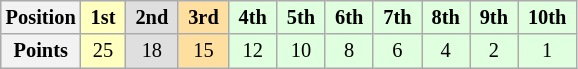<table class="wikitable" style="font-size:85%; text-align:center">
<tr>
<th>Position</th>
<td style="background:#ffffbf;"> <strong>1st</strong> </td>
<td style="background:#dfdfdf;"> <strong>2nd</strong> </td>
<td style="background:#ffdf9f;"> <strong>3rd</strong> </td>
<td style="background:#dfffdf;"> <strong>4th</strong> </td>
<td style="background:#dfffdf;"> <strong>5th</strong> </td>
<td style="background:#dfffdf;"> <strong>6th</strong> </td>
<td style="background:#dfffdf;"> <strong>7th</strong> </td>
<td style="background:#dfffdf;"> <strong>8th</strong> </td>
<td style="background:#dfffdf;"> <strong>9th</strong> </td>
<td style="background:#dfffdf;"> <strong>10th</strong> </td>
</tr>
<tr>
<th>Points</th>
<td style="background:#ffffbf;">25</td>
<td style="background:#dfdfdf;">18</td>
<td style="background:#ffdf9f;">15</td>
<td style="background:#dfffdf;">12</td>
<td style="background:#dfffdf;">10</td>
<td style="background:#dfffdf;">8</td>
<td style="background:#dfffdf;">6</td>
<td style="background:#dfffdf;">4</td>
<td style="background:#dfffdf;">2</td>
<td style="background:#dfffdf;">1</td>
</tr>
</table>
